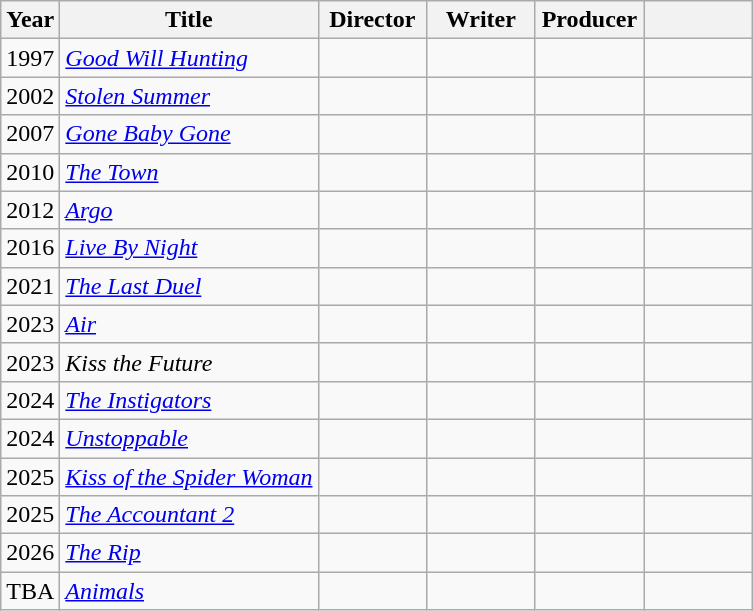<table class="wikitable sortable">
<tr>
<th>Year</th>
<th>Title</th>
<th width=65>Director</th>
<th width=65>Writer</th>
<th width=65>Producer</th>
<th width=65></th>
</tr>
<tr>
<td>1997</td>
<td><em><a href='#'>Good Will Hunting</a></em></td>
<td></td>
<td></td>
<td></td>
<td style="text-align: center;"></td>
</tr>
<tr>
<td>2002</td>
<td><em><a href='#'>Stolen Summer</a></em></td>
<td></td>
<td></td>
<td></td>
<td style="text-align: center;"></td>
</tr>
<tr>
<td>2007</td>
<td><em><a href='#'>Gone Baby Gone</a></em></td>
<td></td>
<td></td>
<td></td>
<td style="text-align: center;"></td>
</tr>
<tr>
<td>2010</td>
<td><em><a href='#'>The Town</a></em></td>
<td></td>
<td></td>
<td></td>
<td style="text-align: center;"></td>
</tr>
<tr>
<td>2012</td>
<td><em><a href='#'>Argo</a></em></td>
<td></td>
<td></td>
<td></td>
<td style="text-align: center;"></td>
</tr>
<tr>
<td>2016</td>
<td><em><a href='#'>Live By Night</a></em></td>
<td></td>
<td></td>
<td></td>
<td style="text-align: center;"></td>
</tr>
<tr>
<td>2021</td>
<td><em><a href='#'>The Last Duel</a></em></td>
<td></td>
<td></td>
<td></td>
<td style="text-align: center;"></td>
</tr>
<tr>
<td>2023</td>
<td><em><a href='#'>Air</a></em></td>
<td></td>
<td></td>
<td></td>
<td style="text-align: center;"></td>
</tr>
<tr>
<td>2023</td>
<td><em>Kiss the Future</em></td>
<td></td>
<td></td>
<td></td>
<td style="text-align: center;"></td>
</tr>
<tr>
<td>2024</td>
<td><em><a href='#'>The Instigators</a></em></td>
<td></td>
<td></td>
<td></td>
<td style="text-align: center;"></td>
</tr>
<tr>
<td>2024</td>
<td><em><a href='#'>Unstoppable</a></em></td>
<td></td>
<td></td>
<td></td>
<td style="text-align: center;"></td>
</tr>
<tr>
<td>2025</td>
<td><em><a href='#'>Kiss of the Spider Woman</a></em></td>
<td></td>
<td></td>
<td></td>
<td style="text-align: center;"></td>
</tr>
<tr>
<td>2025</td>
<td><em><a href='#'>The Accountant 2</a></em></td>
<td></td>
<td></td>
<td></td>
<td style="text-align: center;"></td>
</tr>
<tr>
<td>2026</td>
<td><em><a href='#'>The Rip</a></em></td>
<td></td>
<td></td>
<td></td>
<td style="text-align: center;"></td>
</tr>
<tr>
<td>TBA</td>
<td><em><a href='#'>Animals</a></em></td>
<td></td>
<td></td>
<td></td>
<td style="text-align: center;"></td>
</tr>
</table>
